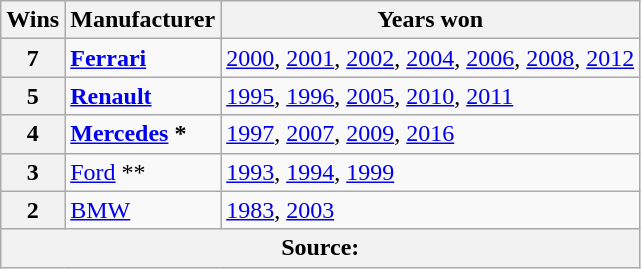<table class="wikitable">
<tr>
<th>Wins</th>
<th>Manufacturer</th>
<th>Years won</th>
</tr>
<tr>
<th>7</th>
<td><strong> <a href='#'>Ferrari</a></strong></td>
<td><a href='#'>2000</a>, <a href='#'>2001</a>, <a href='#'>2002</a>, <a href='#'>2004</a>, <a href='#'>2006</a>, <a href='#'>2008</a>, <a href='#'>2012</a></td>
</tr>
<tr>
<th>5</th>
<td><strong> <a href='#'>Renault</a></strong></td>
<td><a href='#'>1995</a>, <a href='#'>1996</a>, <a href='#'>2005</a>, <a href='#'>2010</a>, <a href='#'>2011</a></td>
</tr>
<tr>
<th>4</th>
<td><strong> <a href='#'>Mercedes</a> *</strong></td>
<td><a href='#'>1997</a>, <a href='#'>2007</a>, <a href='#'>2009</a>, <a href='#'>2016</a></td>
</tr>
<tr>
<th>3</th>
<td> <a href='#'>Ford</a> **</td>
<td><a href='#'>1993</a>, <a href='#'>1994</a>, <a href='#'>1999</a></td>
</tr>
<tr>
<th>2</th>
<td> <a href='#'>BMW</a></td>
<td><a href='#'>1983</a>, <a href='#'>2003</a></td>
</tr>
<tr>
<th colspan="3">Source:</th>
</tr>
</table>
